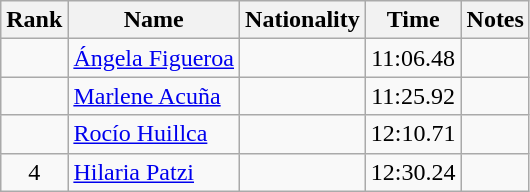<table class="wikitable sortable" style="text-align:center">
<tr>
<th>Rank</th>
<th>Name</th>
<th>Nationality</th>
<th>Time</th>
<th>Notes</th>
</tr>
<tr>
<td></td>
<td align=left><a href='#'>Ángela Figueroa</a></td>
<td align=left></td>
<td>11:06.48</td>
<td></td>
</tr>
<tr>
<td></td>
<td align=left><a href='#'>Marlene Acuña</a></td>
<td align=left></td>
<td>11:25.92</td>
<td></td>
</tr>
<tr>
<td></td>
<td align=left><a href='#'>Rocío Huillca</a></td>
<td align=left></td>
<td>12:10.71</td>
<td></td>
</tr>
<tr>
<td>4</td>
<td align=left><a href='#'>Hilaria Patzi</a></td>
<td align=left></td>
<td>12:30.24</td>
<td></td>
</tr>
</table>
